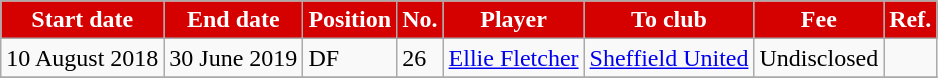<table class="wikitable sortable">
<tr>
<th style="background:#d50000; color:white;"><strong>Start date</strong></th>
<th style="background:#d50000; color:white;"><strong>End date</strong></th>
<th style="background:#d50000; color:white;"><strong>Position</strong></th>
<th style="background:#d50000; color:white;"><strong>No.</strong></th>
<th style="background:#d50000; color:white;"><strong>Player</strong></th>
<th style="background:#d50000; color:white;"><strong>To club</strong></th>
<th style="background:#d50000; color:white;"><strong>Fee</strong></th>
<th style="background:#d50000; color:white;"><strong>Ref.</strong></th>
</tr>
<tr>
<td>10 August 2018</td>
<td>30 June 2019</td>
<td>DF</td>
<td>26</td>
<td> <a href='#'>Ellie Fletcher</a></td>
<td> <a href='#'>Sheffield United</a></td>
<td>Undisclosed</td>
<td></td>
</tr>
<tr>
</tr>
</table>
